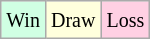<table class="wikitable">
<tr>
<td style="background-color: #d0ffe3;"><small>Win</small></td>
<td style="background-color: #ffffdd;"><small>Draw</small></td>
<td style="background-color: #ffd0e3;"><small>Loss</small></td>
</tr>
</table>
